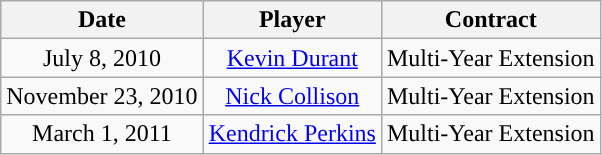<table class="wikitable sortable sortable" style="text-align: center">
<tr>
<th>Date</th>
<th>Player</th>
<th>Contract</th>
</tr>
<tr style="text-align: center">
<td>July 8, 2010</td>
<td><a href='#'>Kevin Durant</a></td>
<td>Multi-Year Extension</td>
</tr>
<tr style="text-align: center">
<td>November 23, 2010</td>
<td><a href='#'>Nick Collison</a></td>
<td>Multi-Year Extension</td>
</tr>
<tr style="text-align: center">
<td>March 1, 2011</td>
<td><a href='#'>Kendrick Perkins</a></td>
<td>Multi-Year Extension</td>
</tr>
</table>
